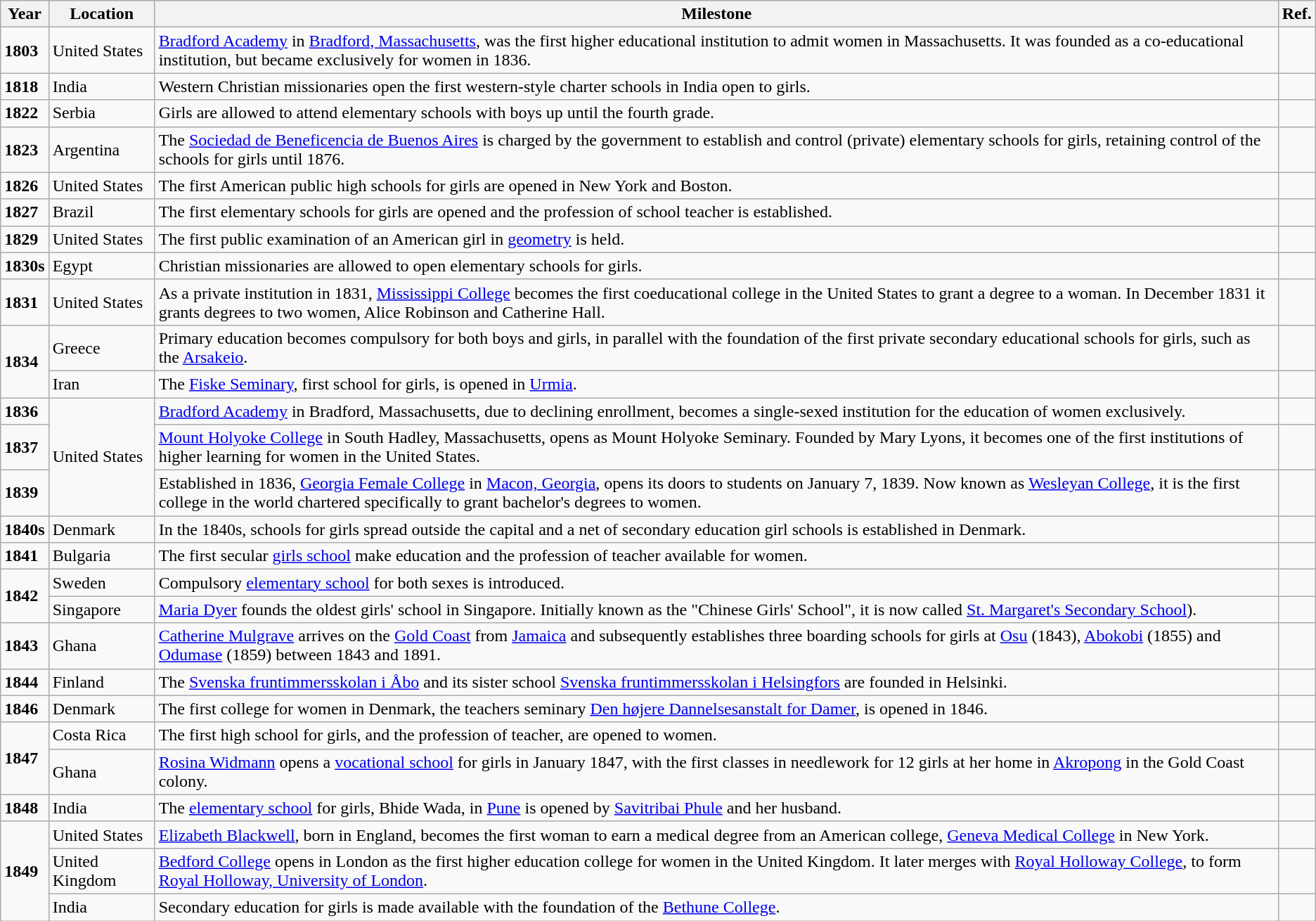<table class="wikitable sortable">
<tr>
<th>Year</th>
<th>Location</th>
<th>Milestone</th>
<th>Ref.</th>
</tr>
<tr>
<td><strong>1803</strong></td>
<td>United States</td>
<td><a href='#'>Bradford Academy</a> in <a href='#'>Bradford, Massachusetts</a>, was the first higher educational institution to admit women in Massachusetts. It was founded as a co-educational institution, but became exclusively for women in 1836.</td>
<td></td>
</tr>
<tr>
<td><strong>1818</strong></td>
<td>India</td>
<td>Western Christian missionaries open the first western-style charter schools in India open to girls.</td>
<td></td>
</tr>
<tr>
<td><strong>1822</strong></td>
<td>Serbia</td>
<td>Girls are allowed to attend elementary schools with boys up until the fourth grade.</td>
<td></td>
</tr>
<tr>
<td><strong>1823</strong></td>
<td>Argentina</td>
<td>The <a href='#'>Sociedad de Beneficencia de Buenos Aires</a> is charged by the government to establish and control (private) elementary schools for girls, retaining  control of the schools for girls until 1876.</td>
<td></td>
</tr>
<tr>
<td><strong>1826</strong></td>
<td>United States</td>
<td>The first American public high schools for girls are opened in New York and Boston.</td>
<td></td>
</tr>
<tr>
<td><strong>1827</strong></td>
<td>Brazil</td>
<td>The first elementary schools for girls are opened and the profession of school teacher is established.</td>
<td></td>
</tr>
<tr>
<td><strong>1829</strong></td>
<td>United States</td>
<td>The first public examination of an American girl in <a href='#'>geometry</a> is held.</td>
<td></td>
</tr>
<tr>
<td><strong>1830s</strong></td>
<td>Egypt</td>
<td>Christian missionaries are allowed to open elementary schools for girls.</td>
<td></td>
</tr>
<tr>
<td><strong>1831</strong></td>
<td>United States</td>
<td>As a private institution in 1831, <a href='#'>Mississippi College</a> becomes the first coeducational college in the United States to grant a degree to a woman. In December 1831 it grants degrees to two women, Alice Robinson and Catherine Hall.</td>
<td></td>
</tr>
<tr>
<td rowspan="2"><strong>1834</strong></td>
<td>Greece</td>
<td>Primary education becomes compulsory for both boys and girls, in parallel with the foundation of the first private secondary educational schools for girls, such as the <a href='#'>Arsakeio</a>.</td>
<td></td>
</tr>
<tr>
<td>Iran</td>
<td>The <a href='#'>Fiske Seminary</a>, first school for girls, is opened in <a href='#'>Urmia</a>.</td>
<td></td>
</tr>
<tr>
<td><strong>1836</strong></td>
<td rowspan="3">United States</td>
<td><a href='#'>Bradford Academy</a> in Bradford, Massachusetts, due to declining enrollment, becomes a single-sexed institution for the education of women exclusively.</td>
<td></td>
</tr>
<tr>
<td><strong>1837</strong></td>
<td><a href='#'>Mount Holyoke College</a> in South Hadley, Massachusetts, opens as Mount Holyoke Seminary. Founded by Mary Lyons, it becomes one of the first institutions of higher learning for women in the United States.</td>
<td></td>
</tr>
<tr>
<td><strong>1839</strong></td>
<td>Established in 1836, <a href='#'>Georgia Female College</a> in <a href='#'>Macon, Georgia</a>, opens its doors to students on January 7, 1839. Now known as <a href='#'>Wesleyan College</a>, it is the first college in the world chartered specifically to grant bachelor's degrees to women.</td>
<td></td>
</tr>
<tr>
<td><strong>1840s</strong></td>
<td>Denmark</td>
<td>In the 1840s, schools for girls spread outside the capital and a net of secondary education girl schools is established in Denmark.</td>
<td></td>
</tr>
<tr>
<td><strong>1841</strong></td>
<td>Bulgaria</td>
<td>The first secular <a href='#'>girls school</a> make education and the profession of teacher available for women.</td>
<td></td>
</tr>
<tr>
<td rowspan="2"><strong>1842</strong></td>
<td>Sweden</td>
<td>Compulsory <a href='#'>elementary school</a> for both sexes is introduced.</td>
<td></td>
</tr>
<tr>
<td>Singapore</td>
<td><a href='#'>Maria Dyer</a> founds the oldest girls' school in Singapore. Initially known as the "Chinese Girls' School", it is now called <a href='#'>St. Margaret's Secondary School</a>).</td>
<td></td>
</tr>
<tr>
<td><strong>1843</strong></td>
<td>Ghana</td>
<td><a href='#'>Catherine Mulgrave</a> arrives on the <a href='#'>Gold Coast</a> from <a href='#'>Jamaica</a> and subsequently establishes three boarding schools for girls at <a href='#'>Osu</a> (1843), <a href='#'>Abokobi</a> (1855) and <a href='#'>Odumase</a> (1859) between 1843 and 1891.</td>
<td></td>
</tr>
<tr>
<td><strong>1844</strong></td>
<td>Finland</td>
<td>The <a href='#'>Svenska fruntimmersskolan i Åbo</a> and its sister school <a href='#'>Svenska fruntimmersskolan i Helsingfors</a> are founded in Helsinki.</td>
<td></td>
</tr>
<tr>
<td><strong>1846</strong></td>
<td>Denmark</td>
<td>The first college for women in Denmark, the teachers seminary <a href='#'>Den højere Dannelsesanstalt for Damer</a>, is opened in 1846.</td>
<td></td>
</tr>
<tr>
<td rowspan="2"><strong>1847</strong></td>
<td>Costa Rica</td>
<td>The first high school for girls, and the profession of teacher, are opened to women.</td>
<td></td>
</tr>
<tr>
<td>Ghana</td>
<td><a href='#'>Rosina Widmann</a> opens a <a href='#'>vocational school</a> for girls in January 1847, with the first classes in needlework for 12 girls at her home in <a href='#'>Akropong</a> in the Gold Coast colony.</td>
<td></td>
</tr>
<tr>
<td><strong>1848</strong></td>
<td>India</td>
<td>The <a href='#'>elementary school</a> for girls, Bhide Wada, in <a href='#'>Pune</a> is opened by <a href='#'>Savitribai Phule</a> and her husband.</td>
<td></td>
</tr>
<tr>
<td rowspan="3"><strong>1849</strong></td>
<td>United States</td>
<td><a href='#'>Elizabeth Blackwell</a>, born in England, becomes the first woman to earn a medical degree from an American college, <a href='#'>Geneva Medical College</a> in New York.</td>
<td></td>
</tr>
<tr>
<td>United Kingdom</td>
<td><a href='#'>Bedford College</a> opens in London as the first higher education college for women in the United Kingdom. It later merges with <a href='#'>Royal Holloway College</a>, to form <a href='#'>Royal Holloway, University of London</a>.</td>
<td></td>
</tr>
<tr>
<td>India</td>
<td>Secondary education for girls is made available with the foundation of the <a href='#'>Bethune College</a>.</td>
<td></td>
</tr>
</table>
